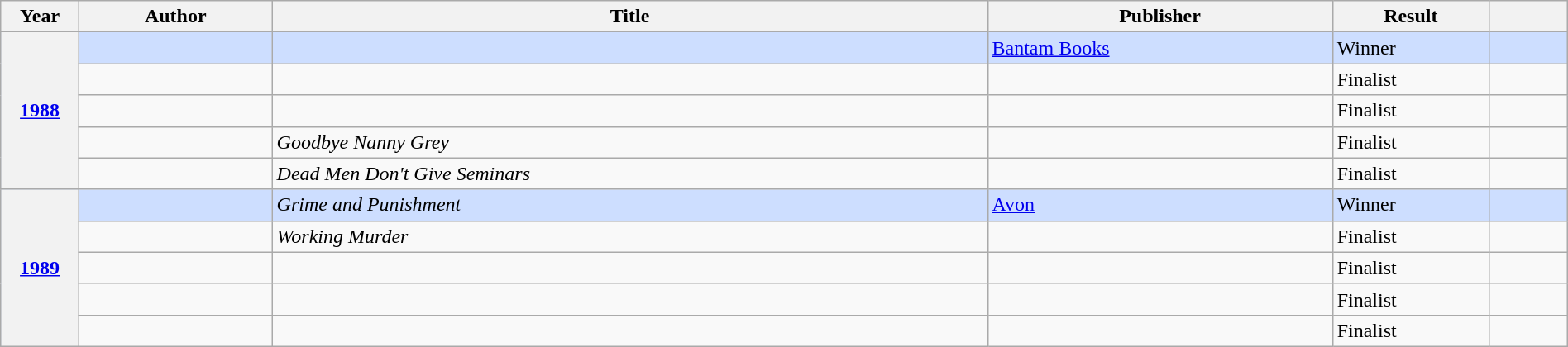<table class="wikitable sortable mw-collapsible" style="width:100%">
<tr>
<th scope="col" width="5%">Year</th>
<th>Author</th>
<th>Title</th>
<th>Publisher</th>
<th scope="col" width="10%">Result</th>
<th scope="col" width="5%"></th>
</tr>
<tr style="background:#cddeff">
<th rowspan="5"><a href='#'>1988</a></th>
<td></td>
<td><em></em></td>
<td><a href='#'>Bantam Books</a></td>
<td>Winner</td>
<td></td>
</tr>
<tr>
<td></td>
<td><em></em></td>
<td></td>
<td>Finalist</td>
<td></td>
</tr>
<tr>
<td></td>
<td><em></em></td>
<td></td>
<td>Finalist</td>
<td></td>
</tr>
<tr>
<td></td>
<td><em>Goodbye Nanny Grey</em></td>
<td></td>
<td>Finalist</td>
<td></td>
</tr>
<tr>
<td></td>
<td><em>Dead Men Don't Give Seminars</em></td>
<td></td>
<td>Finalist</td>
<td></td>
</tr>
<tr style="background:#cddeff">
<th rowspan="5"><a href='#'>1989</a></th>
<td></td>
<td><em>Grime and Punishment</em></td>
<td><a href='#'>Avon</a></td>
<td>Winner</td>
<td></td>
</tr>
<tr>
<td></td>
<td><em>Working Murder</em></td>
<td></td>
<td>Finalist</td>
<td></td>
</tr>
<tr>
<td></td>
<td><em></em></td>
<td></td>
<td>Finalist</td>
<td></td>
</tr>
<tr>
<td></td>
<td><em></em></td>
<td></td>
<td>Finalist</td>
<td></td>
</tr>
<tr>
<td></td>
<td><em></em></td>
<td></td>
<td>Finalist</td>
<td></td>
</tr>
</table>
